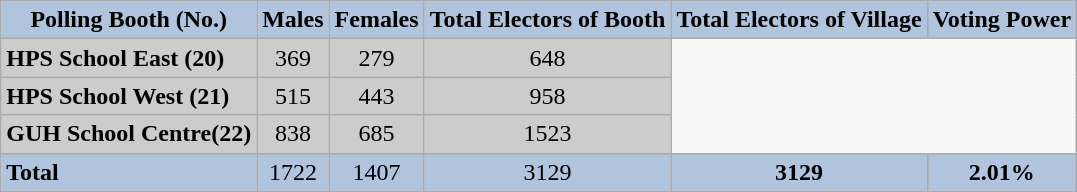<table class="wikitable">
<tr>
<th align=left style="background:#B0C4DE">Polling Booth (No.)</th>
<th style="background: #B0C4DE">Males</th>
<th style="background: #B0C4DE">Females</th>
<th style="background: #B0C4DE">Total Electors of Booth</th>
<th style="background: #B0C4DE">Total Electors of Village</th>
<th style="background: #B0C4DE">Voting Power</th>
</tr>
<tr bgcolor="#CCCCCC">
<td><strong>HPS School East  (20)</strong></td>
<td align=center>369</td>
<td align=center>279</td>
<td align=center>648</td>
</tr>
<tr bgcolor="#CCCCCC">
<td><strong>HPS School West  (21)</strong></td>
<td align=center>515</td>
<td align=center>443</td>
<td align=center>958</td>
</tr>
<tr bgcolor="#CCCCCC">
<td><strong>GUH School Centre(22)</strong></td>
<td align=center>838</td>
<td align=center>685</td>
<td align=center>1523</td>
</tr>
<tr bgcolor="#B0C4DE">
<td><strong>Total</strong></td>
<td align=center>1722</td>
<td align=center>1407</td>
<td align=center>3129</td>
<td align=center><strong>3129</strong></td>
<td align=center><strong>2.01%</strong></td>
</tr>
</table>
